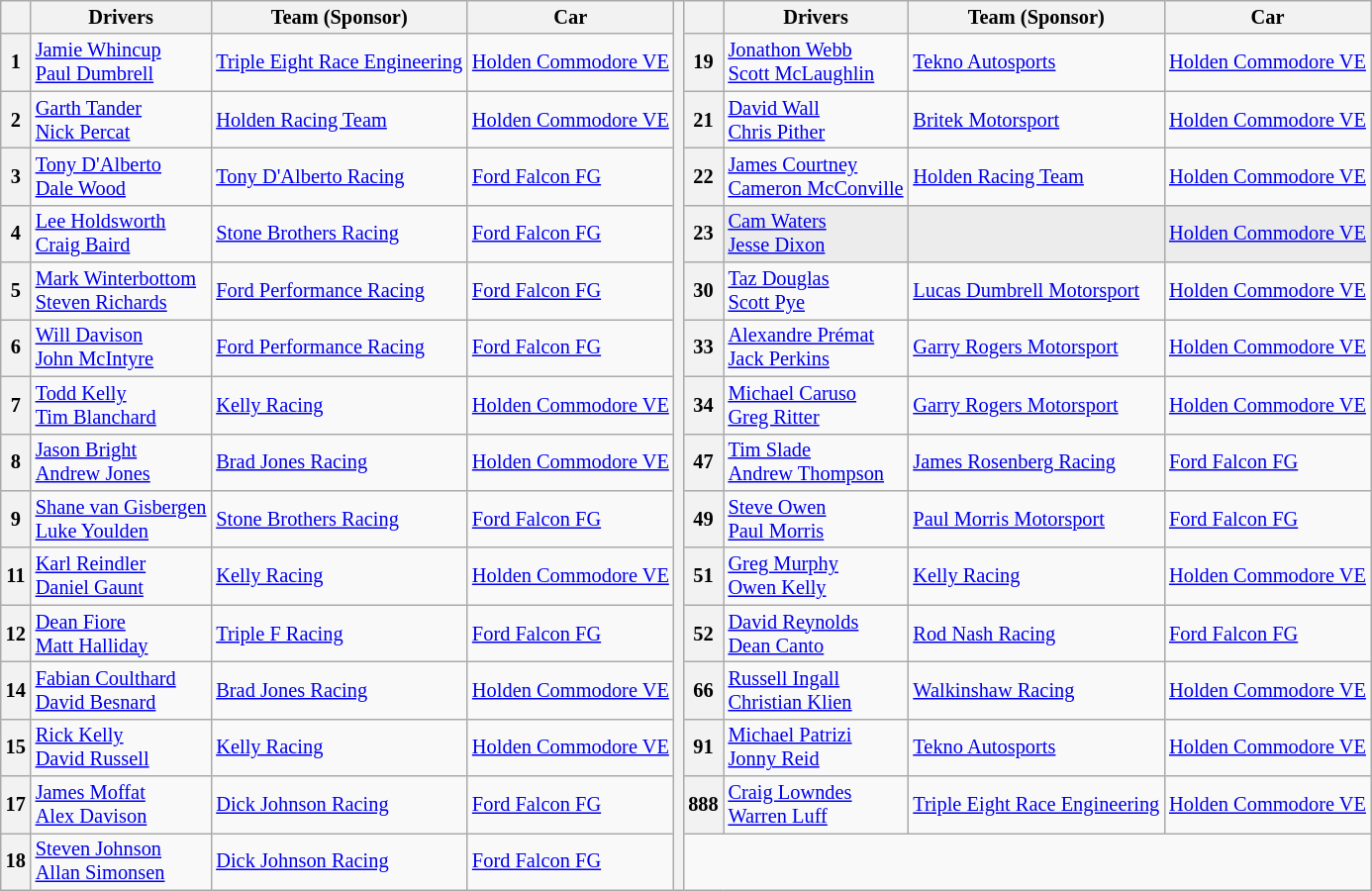<table class="wikitable" style="font-size: 85%;">
<tr>
<th></th>
<th>Drivers</th>
<th>Team (Sponsor)</th>
<th>Car</th>
<th rowspan="16"></th>
<th></th>
<th>Drivers</th>
<th>Team (Sponsor)</th>
<th>Car</th>
</tr>
<tr>
<th>1</th>
<td> <a href='#'>Jamie Whincup</a><br> <a href='#'>Paul Dumbrell</a></td>
<td><a href='#'>Triple Eight Race Engineering</a><br></td>
<td><a href='#'>Holden Commodore VE</a></td>
<th>19</th>
<td> <a href='#'>Jonathon Webb</a><br> <a href='#'>Scott McLaughlin</a></td>
<td><a href='#'>Tekno Autosports</a><br></td>
<td><a href='#'>Holden Commodore VE</a></td>
</tr>
<tr>
<th>2</th>
<td> <a href='#'>Garth Tander</a><br> <a href='#'>Nick Percat</a></td>
<td><a href='#'>Holden Racing Team</a><br></td>
<td><a href='#'>Holden Commodore VE</a></td>
<th>21</th>
<td> <a href='#'>David Wall</a><br> <a href='#'>Chris Pither</a></td>
<td><a href='#'>Britek Motorsport</a><br></td>
<td><a href='#'>Holden Commodore VE</a></td>
</tr>
<tr>
<th>3</th>
<td> <a href='#'>Tony D'Alberto</a><br> <a href='#'>Dale Wood</a></td>
<td><a href='#'>Tony D'Alberto Racing</a><br></td>
<td><a href='#'>Ford Falcon FG</a></td>
<th>22</th>
<td> <a href='#'>James Courtney</a><br> <a href='#'>Cameron McConville</a></td>
<td><a href='#'>Holden Racing Team</a><br></td>
<td><a href='#'>Holden Commodore VE</a></td>
</tr>
<tr>
<th>4</th>
<td> <a href='#'>Lee Holdsworth</a><br> <a href='#'>Craig Baird</a></td>
<td><a href='#'>Stone Brothers Racing</a><br></td>
<td><a href='#'>Ford Falcon FG</a></td>
<th>23</th>
<td style=background:#ececec> <a href='#'>Cam Waters</a><br> <a href='#'>Jesse Dixon</a></td>
<td style=background:#ececec><br></td>
<td style=background:#ececec><a href='#'>Holden Commodore VE</a></td>
</tr>
<tr>
<th>5</th>
<td> <a href='#'>Mark Winterbottom</a><br> <a href='#'>Steven Richards</a></td>
<td><a href='#'>Ford Performance Racing</a><br></td>
<td><a href='#'>Ford Falcon FG</a></td>
<th>30</th>
<td> <a href='#'>Taz Douglas</a><br> <a href='#'>Scott Pye</a></td>
<td><a href='#'>Lucas Dumbrell Motorsport</a><br></td>
<td><a href='#'>Holden Commodore VE</a></td>
</tr>
<tr>
<th>6</th>
<td> <a href='#'>Will Davison</a><br> <a href='#'>John McIntyre</a></td>
<td><a href='#'>Ford Performance Racing</a><br></td>
<td><a href='#'>Ford Falcon FG</a></td>
<th>33</th>
<td> <a href='#'>Alexandre Prémat</a><br> <a href='#'>Jack Perkins</a></td>
<td><a href='#'>Garry Rogers Motorsport</a><br></td>
<td><a href='#'>Holden Commodore VE</a></td>
</tr>
<tr>
<th>7</th>
<td> <a href='#'>Todd Kelly</a><br> <a href='#'>Tim Blanchard</a></td>
<td><a href='#'>Kelly Racing</a><br></td>
<td><a href='#'>Holden Commodore VE</a></td>
<th>34</th>
<td> <a href='#'>Michael Caruso</a><br> <a href='#'>Greg Ritter</a></td>
<td><a href='#'>Garry Rogers Motorsport</a><br></td>
<td><a href='#'>Holden Commodore VE</a></td>
</tr>
<tr>
<th>8</th>
<td> <a href='#'>Jason Bright</a><br> <a href='#'>Andrew Jones</a></td>
<td><a href='#'>Brad Jones Racing</a><br></td>
<td><a href='#'>Holden Commodore VE</a></td>
<th>47</th>
<td> <a href='#'>Tim Slade</a><br> <a href='#'>Andrew Thompson</a></td>
<td><a href='#'>James Rosenberg Racing</a><br></td>
<td><a href='#'>Ford Falcon FG</a></td>
</tr>
<tr>
<th>9</th>
<td> <a href='#'>Shane van Gisbergen</a><br> <a href='#'>Luke Youlden</a></td>
<td><a href='#'>Stone Brothers Racing</a><br></td>
<td><a href='#'>Ford Falcon FG</a></td>
<th>49</th>
<td> <a href='#'>Steve Owen</a><br> <a href='#'>Paul Morris</a></td>
<td><a href='#'>Paul Morris Motorsport</a><br></td>
<td><a href='#'>Ford Falcon FG</a></td>
</tr>
<tr>
<th>11</th>
<td> <a href='#'>Karl Reindler</a><br> <a href='#'>Daniel Gaunt</a></td>
<td><a href='#'>Kelly Racing</a><br></td>
<td><a href='#'>Holden Commodore VE</a></td>
<th>51</th>
<td> <a href='#'>Greg Murphy</a><br> <a href='#'>Owen Kelly</a></td>
<td><a href='#'>Kelly Racing</a><br></td>
<td><a href='#'>Holden Commodore VE</a></td>
</tr>
<tr>
<th>12</th>
<td> <a href='#'>Dean Fiore</a><br> <a href='#'>Matt Halliday</a></td>
<td><a href='#'>Triple F Racing</a><br></td>
<td><a href='#'>Ford Falcon FG</a></td>
<th>52</th>
<td> <a href='#'>David Reynolds</a><br> <a href='#'>Dean Canto</a></td>
<td><a href='#'>Rod Nash Racing</a><br></td>
<td><a href='#'>Ford Falcon FG</a></td>
</tr>
<tr>
<th>14</th>
<td> <a href='#'>Fabian Coulthard</a><br> <a href='#'>David Besnard</a></td>
<td><a href='#'>Brad Jones Racing</a><br></td>
<td><a href='#'>Holden Commodore VE</a></td>
<th>66</th>
<td> <a href='#'>Russell Ingall</a><br> <a href='#'>Christian Klien</a></td>
<td><a href='#'>Walkinshaw Racing</a><br></td>
<td><a href='#'>Holden Commodore VE</a></td>
</tr>
<tr>
<th>15</th>
<td> <a href='#'>Rick Kelly</a><br> <a href='#'>David Russell</a></td>
<td><a href='#'>Kelly Racing</a><br></td>
<td><a href='#'>Holden Commodore VE</a></td>
<th>91</th>
<td> <a href='#'>Michael Patrizi</a><br> <a href='#'>Jonny Reid</a></td>
<td><a href='#'>Tekno Autosports</a><br></td>
<td><a href='#'>Holden Commodore VE</a></td>
</tr>
<tr>
<th>17</th>
<td> <a href='#'>James Moffat</a><br> <a href='#'>Alex Davison</a></td>
<td><a href='#'>Dick Johnson Racing</a><br></td>
<td><a href='#'>Ford Falcon FG</a></td>
<th>888</th>
<td> <a href='#'>Craig Lowndes</a><br> <a href='#'>Warren Luff</a></td>
<td><a href='#'>Triple Eight Race Engineering</a><br></td>
<td><a href='#'>Holden Commodore VE</a></td>
</tr>
<tr>
<th>18</th>
<td> <a href='#'>Steven Johnson</a><br> <a href='#'>Allan Simonsen</a></td>
<td><a href='#'>Dick Johnson Racing</a><br></td>
<td><a href='#'>Ford Falcon FG</a></td>
</tr>
</table>
